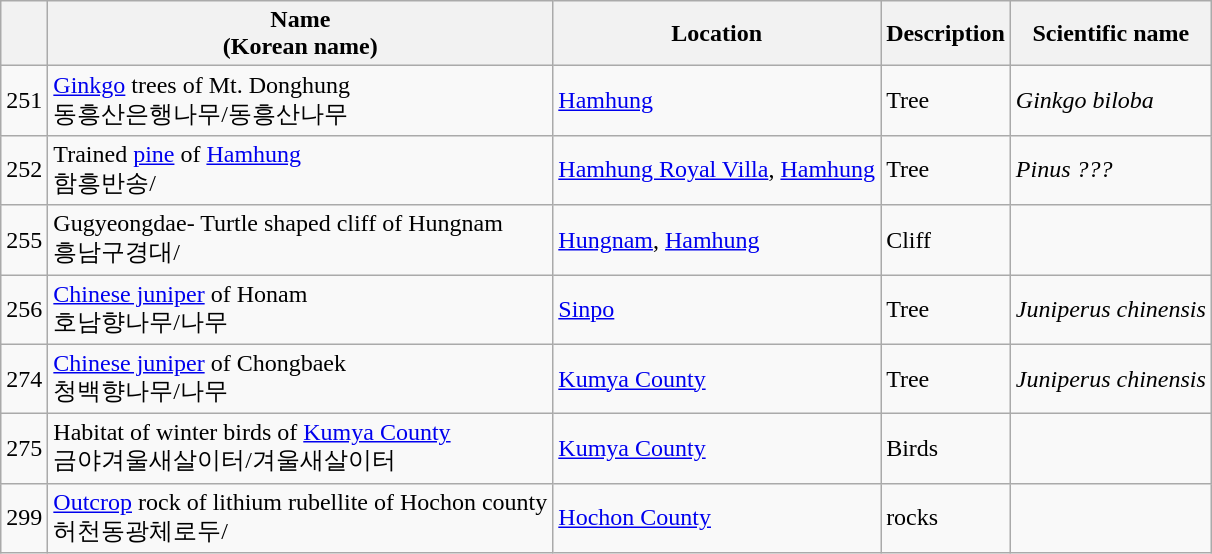<table class="wikitable">
<tr>
<th></th>
<th>Name<br>(Korean name)</th>
<th>Location</th>
<th>Description</th>
<th>Scientific name</th>
</tr>
<tr>
<td>251</td>
<td><a href='#'>Ginkgo</a> trees of Mt. Donghung<br>동흥산은행나무/동흥산나무</td>
<td><a href='#'>Hamhung</a></td>
<td>Tree</td>
<td><em>Ginkgo biloba</em></td>
</tr>
<tr>
<td>252</td>
<td>Trained <a href='#'>pine</a> of <a href='#'>Hamhung</a><br>함흥반송/</td>
<td><a href='#'>Hamhung Royal Villa</a>, <a href='#'>Hamhung</a></td>
<td>Tree</td>
<td><em>Pinus ???</em></td>
</tr>
<tr>
<td>255</td>
<td>Gugyeongdae- Turtle shaped cliff of Hungnam<br>흥남구경대/</td>
<td><a href='#'>Hungnam</a>, <a href='#'>Hamhung</a></td>
<td>Cliff</td>
<td></td>
</tr>
<tr>
<td>256</td>
<td><a href='#'>Chinese juniper</a> of Honam<br>호남향나무/나무</td>
<td><a href='#'>Sinpo</a></td>
<td>Tree</td>
<td><em>Juniperus chinensis</em></td>
</tr>
<tr>
<td>274</td>
<td><a href='#'>Chinese juniper</a> of Chongbaek<br>청백향나무/나무</td>
<td><a href='#'>Kumya County</a></td>
<td>Tree</td>
<td><em>Juniperus chinensis</em></td>
</tr>
<tr>
<td>275</td>
<td>Habitat of winter birds of <a href='#'>Kumya County</a><br>금야겨울새살이터/겨울새살이터</td>
<td><a href='#'>Kumya County</a></td>
<td>Birds</td>
<td></td>
</tr>
<tr>
<td>299</td>
<td><a href='#'>Outcrop</a> rock of lithium rubellite of Hochon county<br>허천동광체로두/</td>
<td><a href='#'>Hochon County</a></td>
<td>rocks</td>
<td></td>
</tr>
</table>
